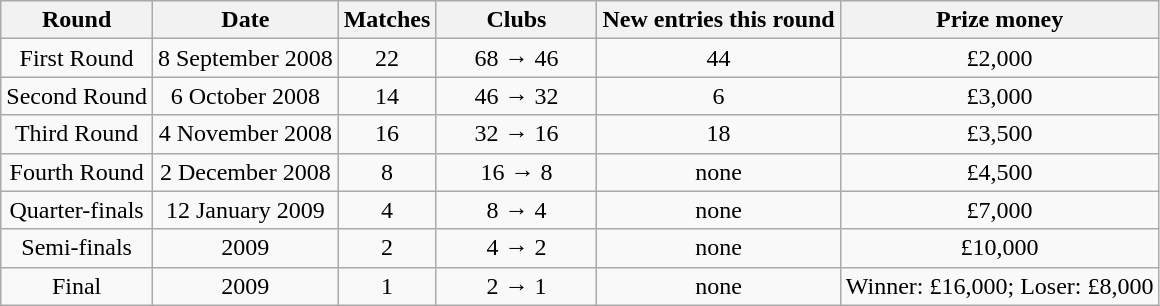<table class="wikitable">
<tr>
<th>Round</th>
<th>Date</th>
<th>Matches</th>
<th width=100>Clubs</th>
<th>New entries this round</th>
<th>Prize money</th>
</tr>
<tr align=center>
<td>First Round</td>
<td>8 September 2008</td>
<td>22</td>
<td>68 → 46</td>
<td>44</td>
<td>£2,000</td>
</tr>
<tr align=center>
<td>Second Round</td>
<td>6 October 2008</td>
<td>14</td>
<td>46 → 32</td>
<td>6</td>
<td>£3,000</td>
</tr>
<tr align=center>
<td>Third Round</td>
<td>4 November 2008</td>
<td>16</td>
<td>32 → 16</td>
<td>18</td>
<td>£3,500</td>
</tr>
<tr align=center>
<td>Fourth Round</td>
<td>2 December 2008</td>
<td>8</td>
<td>16  → 8</td>
<td>none</td>
<td>£4,500</td>
</tr>
<tr align=center>
<td>Quarter-finals</td>
<td>12 January 2009</td>
<td>4</td>
<td>8 → 4</td>
<td>none</td>
<td>£7,000</td>
</tr>
<tr align=center>
<td>Semi-finals</td>
<td>2009</td>
<td>2</td>
<td>4 → 2</td>
<td>none</td>
<td>£10,000</td>
</tr>
<tr align=center>
<td>Final</td>
<td>2009</td>
<td>1</td>
<td>2 → 1</td>
<td>none</td>
<td>Winner: £16,000; Loser: £8,000</td>
</tr>
</table>
